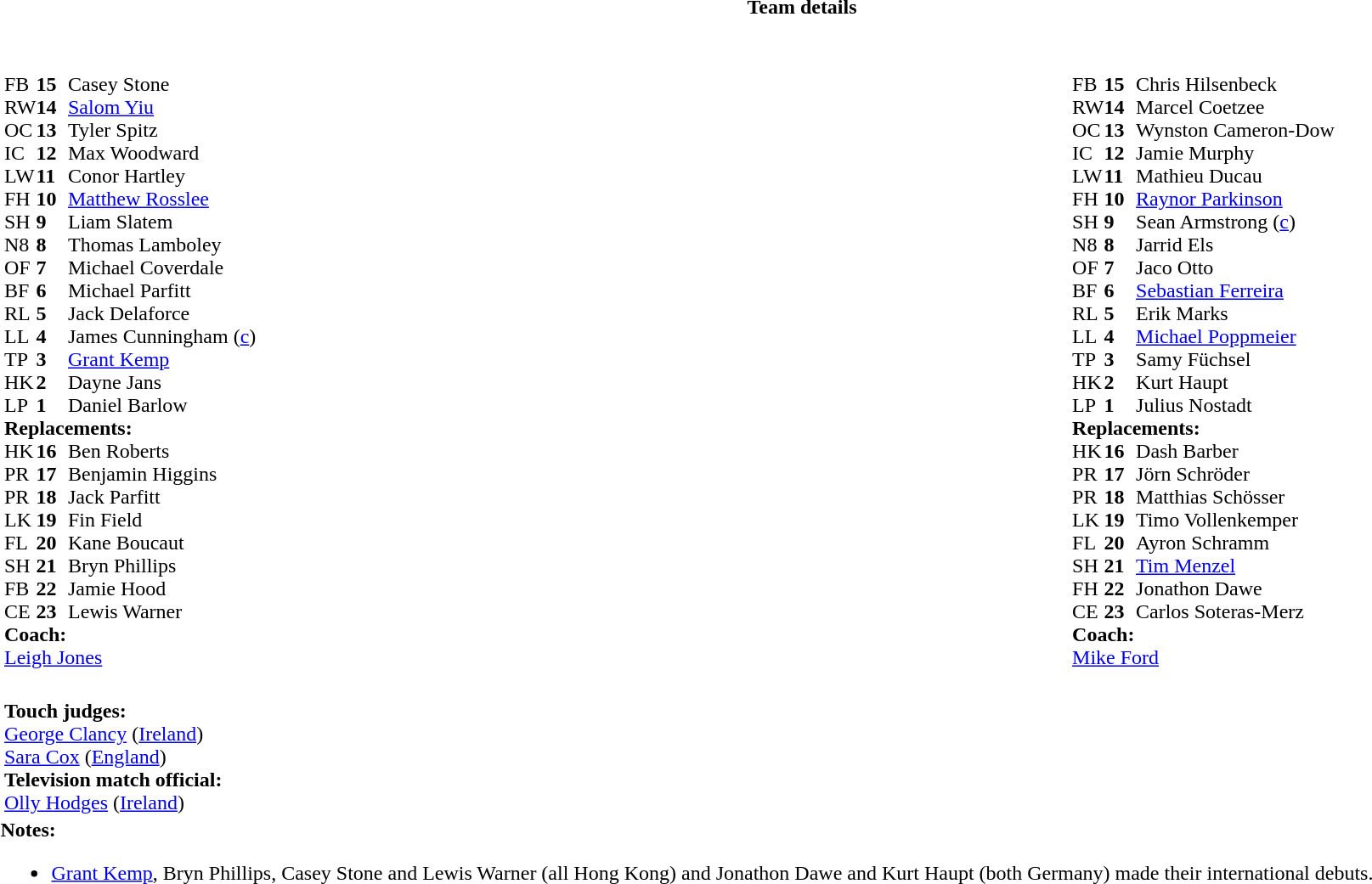<table border="0" width="100%" class="collapsible collapsed">
<tr>
<th>Team details</th>
</tr>
<tr>
<td><br><table width="100%">
<tr>
<td valign="top" width="50%"><br><table cellspacing="0" cellpadding="0">
<tr>
<th width="25"></th>
<th width="25"></th>
</tr>
<tr>
<td>FB</td>
<td><strong>15</strong></td>
<td>Casey Stone</td>
</tr>
<tr>
<td>RW</td>
<td><strong>14</strong></td>
<td><a href='#'>Salom Yiu</a></td>
</tr>
<tr>
<td>OC</td>
<td><strong>13</strong></td>
<td>Tyler Spitz</td>
<td></td>
<td></td>
</tr>
<tr>
<td>IC</td>
<td><strong>12</strong></td>
<td>Max Woodward</td>
</tr>
<tr>
<td>LW</td>
<td><strong>11</strong></td>
<td>Conor Hartley</td>
</tr>
<tr>
<td>FH</td>
<td><strong>10</strong></td>
<td><a href='#'>Matthew Rosslee</a></td>
<td></td>
<td></td>
</tr>
<tr>
<td>SH</td>
<td><strong>9</strong></td>
<td>Liam Slatem</td>
<td></td>
<td></td>
</tr>
<tr>
<td>N8</td>
<td><strong>8</strong></td>
<td>Thomas Lamboley</td>
</tr>
<tr>
<td>OF</td>
<td><strong>7</strong></td>
<td>Michael Coverdale</td>
</tr>
<tr>
<td>BF</td>
<td><strong>6</strong></td>
<td>Michael Parfitt</td>
<td></td>
<td></td>
</tr>
<tr>
<td>RL</td>
<td><strong>5</strong></td>
<td>Jack Delaforce</td>
<td></td>
<td></td>
</tr>
<tr>
<td>LL</td>
<td><strong>4</strong></td>
<td>James Cunningham (<a href='#'>c</a>)</td>
</tr>
<tr>
<td>TP</td>
<td><strong>3</strong></td>
<td><a href='#'>Grant Kemp</a></td>
<td></td>
<td></td>
</tr>
<tr>
<td>HK</td>
<td><strong>2</strong></td>
<td>Dayne Jans</td>
<td></td>
<td></td>
</tr>
<tr>
<td>LP</td>
<td><strong>1</strong></td>
<td>Daniel Barlow</td>
<td></td>
<td></td>
</tr>
<tr>
<td colspan="3"><strong>Replacements:</strong></td>
</tr>
<tr>
<td>HK</td>
<td><strong>16</strong></td>
<td>Ben Roberts</td>
<td></td>
<td></td>
</tr>
<tr>
<td>PR</td>
<td><strong>17</strong></td>
<td>Benjamin Higgins</td>
<td></td>
<td></td>
</tr>
<tr>
<td>PR</td>
<td><strong>18</strong></td>
<td>Jack Parfitt</td>
<td></td>
<td></td>
</tr>
<tr>
<td>LK</td>
<td><strong>19</strong></td>
<td>Fin Field</td>
<td></td>
<td></td>
</tr>
<tr>
<td>FL</td>
<td><strong>20</strong></td>
<td>Kane Boucaut</td>
<td></td>
<td></td>
</tr>
<tr>
<td>SH</td>
<td><strong>21</strong></td>
<td>Bryn Phillips</td>
<td></td>
<td></td>
</tr>
<tr>
<td>FB</td>
<td><strong>22</strong></td>
<td>Jamie Hood</td>
<td></td>
<td></td>
</tr>
<tr>
<td>CE</td>
<td><strong>23</strong></td>
<td>Lewis Warner</td>
<td></td>
<td></td>
</tr>
<tr>
<td colspan="3"><strong>Coach:</strong></td>
</tr>
<tr>
<td colspan="4"> <a href='#'>Leigh Jones</a></td>
</tr>
</table>
</td>
<td style="vertical-align:top"></td>
<td style="vertical-align:top; width:50%"><br><table cellspacing="0" cellpadding="0" style="margin:auto">
<tr>
<th width="25"></th>
<th width="25"></th>
</tr>
<tr>
<td>FB</td>
<td><strong>15</strong></td>
<td>Chris Hilsenbeck</td>
</tr>
<tr>
<td>RW</td>
<td><strong>14</strong></td>
<td>Marcel Coetzee</td>
</tr>
<tr>
<td>OC</td>
<td><strong>13</strong></td>
<td>Wynston Cameron-Dow</td>
</tr>
<tr>
<td>IC</td>
<td><strong>12</strong></td>
<td>Jamie Murphy</td>
</tr>
<tr>
<td>LW</td>
<td><strong>11</strong></td>
<td>Mathieu Ducau</td>
<td></td>
<td></td>
</tr>
<tr>
<td>FH</td>
<td><strong>10</strong></td>
<td><a href='#'>Raynor Parkinson</a></td>
<td></td>
<td colspan=2></td>
</tr>
<tr>
<td>SH</td>
<td><strong>9</strong></td>
<td>Sean Armstrong (<a href='#'>c</a>)</td>
</tr>
<tr>
<td>N8</td>
<td><strong>8</strong></td>
<td>Jarrid Els</td>
<td></td>
<td></td>
</tr>
<tr>
<td>OF</td>
<td><strong>7</strong></td>
<td>Jaco Otto</td>
</tr>
<tr>
<td>BF</td>
<td><strong>6</strong></td>
<td><a href='#'>Sebastian Ferreira</a></td>
</tr>
<tr>
<td>RL</td>
<td><strong>5</strong></td>
<td>Erik Marks</td>
<td></td>
<td></td>
</tr>
<tr>
<td>LL</td>
<td><strong>4</strong></td>
<td><a href='#'>Michael Poppmeier</a></td>
<td></td>
<td></td>
</tr>
<tr>
<td>TP</td>
<td><strong>3</strong></td>
<td>Samy Füchsel</td>
<td></td>
<td></td>
</tr>
<tr>
<td>HK</td>
<td><strong>2</strong></td>
<td>Kurt Haupt</td>
</tr>
<tr>
<td>LP</td>
<td><strong>1</strong></td>
<td>Julius Nostadt</td>
<td></td>
<td></td>
</tr>
<tr>
<td colspan=3><strong>Replacements:</strong></td>
</tr>
<tr>
<td>HK</td>
<td><strong>16</strong></td>
<td>Dash Barber</td>
</tr>
<tr>
<td>PR</td>
<td><strong>17</strong></td>
<td>Jörn Schröder</td>
<td></td>
<td></td>
</tr>
<tr>
<td>PR</td>
<td><strong>18</strong></td>
<td>Matthias Schösser</td>
<td></td>
<td></td>
</tr>
<tr>
<td>LK</td>
<td><strong>19</strong></td>
<td>Timo Vollenkemper</td>
<td></td>
<td></td>
</tr>
<tr>
<td>FL</td>
<td><strong>20</strong></td>
<td>Ayron Schramm</td>
<td></td>
<td></td>
</tr>
<tr>
<td>SH</td>
<td><strong>21</strong></td>
<td><a href='#'>Tim Menzel</a></td>
<td></td>
<td></td>
<td></td>
</tr>
<tr>
<td>FH</td>
<td><strong>22</strong></td>
<td>Jonathon Dawe</td>
<td></td>
<td></td>
</tr>
<tr>
<td>CE</td>
<td><strong>23</strong></td>
<td>Carlos Soteras-Merz</td>
<td></td>
<td></td>
</tr>
<tr>
<td colspan=3><strong>Coach:</strong></td>
</tr>
<tr>
<td colspan="4"> <a href='#'>Mike Ford</a></td>
</tr>
</table>
</td>
</tr>
</table>
<table style="width:100%">
<tr>
<td><br><strong>Touch judges:</strong>
<br><a href='#'>George Clancy</a> (<a href='#'>Ireland</a>)
<br><a href='#'>Sara Cox</a> (<a href='#'>England</a>)
<br><strong>Television match official:</strong>
<br><a href='#'>Olly Hodges</a> (<a href='#'>Ireland</a>)</td>
</tr>
</table>
<strong>Notes:</strong><ul><li><a href='#'>Grant Kemp</a>, Bryn Phillips, Casey Stone and Lewis Warner (all Hong Kong) and Jonathon Dawe and Kurt Haupt (both Germany) made their international debuts.</li></ul></td>
</tr>
</table>
